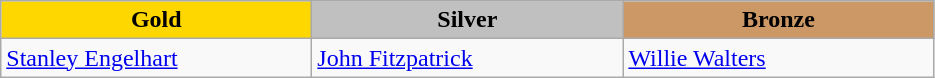<table class="wikitable" style="text-align:left">
<tr align="center">
<td width=200 bgcolor=gold><strong>Gold</strong></td>
<td width=200 bgcolor=silver><strong>Silver</strong></td>
<td width=200 bgcolor=CC9966><strong>Bronze</strong></td>
</tr>
<tr>
<td><a href='#'>Stanley Engelhart</a><br><em></em></td>
<td><a href='#'>John Fitzpatrick</a><br><em></em></td>
<td><a href='#'>Willie Walters</a><br><em></em></td>
</tr>
</table>
